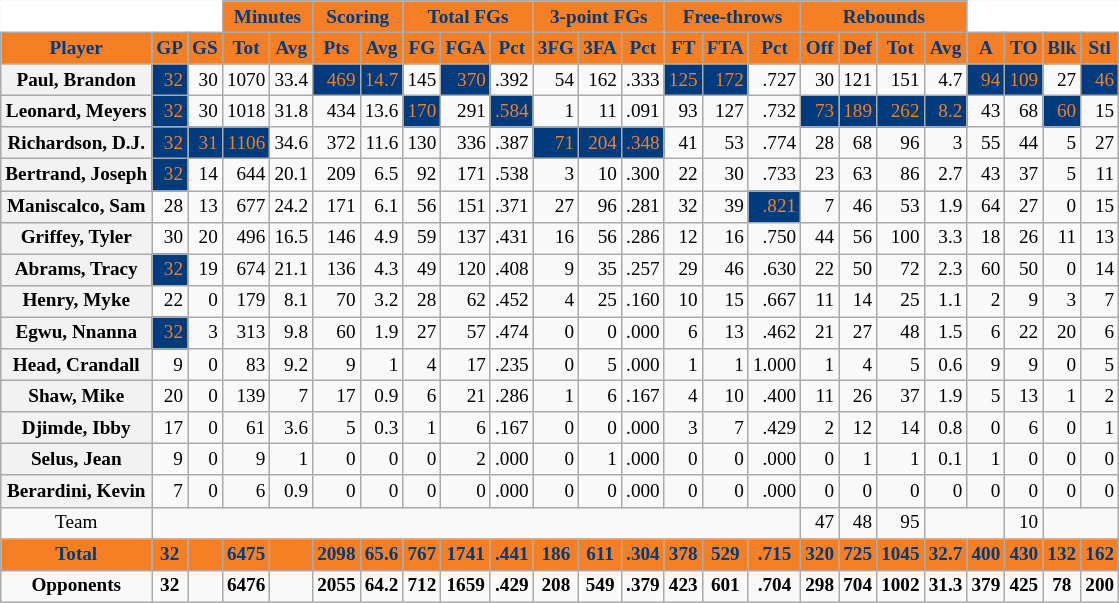<table class="wikitable sortable" border="1" style="font-size: 80%;">
<tr>
<th colspan="3" style="border-top-style:hidden; border-left-style:hidden; background: white;"></th>
<th colspan="2" style="background:#F47F24; color:#003C7D;">Minutes</th>
<th colspan="2" style="background:#F47F24; color:#003C7D;">Scoring</th>
<th colspan="3" style="background:#F47F24; color:#003C7D;">Total FGs</th>
<th colspan="3" style="background:#F47F24; color:#003C7D;">3-point FGs</th>
<th colspan="3" style="background:#F47F24; color:#003C7D;">Free-throws</th>
<th colspan="4" style="background:#F47F24; color:#003C7D;">Rebounds</th>
<th colspan="4" style="border-top-style:hidden; border-right-style:hidden; background: white;"></th>
</tr>
<tr>
<th scope="col" style="background:#F47F24; color:#003C7D;">Player</th>
<th scope="col" style="background:#F47F24; color:#003C7D;">GP</th>
<th scope="col" style="background:#F47F24; color:#003C7D;">GS</th>
<th scope="col" style="background:#F47F24; color:#003C7D;">Tot</th>
<th scope="col" style="background:#F47F24; color:#003C7D;">Avg</th>
<th scope="col" style="background:#F47F24; color:#003C7D;">Pts</th>
<th scope="col" style="background:#F47F24; color:#003C7D;">Avg</th>
<th scope="col" style="background:#F47F24; color:#003C7D;">FG</th>
<th scope="col" style="background:#F47F24; color:#003C7D;">FGA</th>
<th scope="col" style="background:#F47F24; color:#003C7D;">Pct</th>
<th scope="col" style="background:#F47F24; color:#003C7D;">3FG</th>
<th scope="col" style="background:#F47F24; color:#003C7D;">3FA</th>
<th scope="col" style="background:#F47F24; color:#003C7D;">Pct</th>
<th scope="col" style="background:#F47F24; color:#003C7D;">FT</th>
<th scope="col" style="background:#F47F24; color:#003C7D;">FTA</th>
<th scope="col" style="background:#F47F24; color:#003C7D;">Pct</th>
<th scope="col" style="background:#F47F24; color:#003C7D;">Off</th>
<th scope="col" style="background:#F47F24; color:#003C7D;">Def</th>
<th scope="col" style="background:#F47F24; color:#003C7D;">Tot</th>
<th scope="col" style="background:#F47F24; color:#003C7D;">Avg</th>
<th scope="col" style="background:#F47F24; color:#003C7D;">A</th>
<th scope="col" style="background:#F47F24; color:#003C7D;">TO</th>
<th scope="col" style="background:#F47F24; color:#003C7D;">Blk</th>
<th scope="col" style="background:#F47F24; color:#003C7D;">Stl</th>
</tr>
<tr>
<th style=white-space:nowrap>Paul, Brandon</th>
<td align="right" style="background:#003C7D; color:#F47F24;">32</td>
<td align="right">30</td>
<td align="right">1070</td>
<td align="right">33.4</td>
<td align="right" style="background:#003C7D; color:#F47F24;">469</td>
<td align="right" style="background:#003C7D; color:#F47F24;">14.7</td>
<td align="right">145</td>
<td align="right" style="background:#003C7D; color:#F47F24;">370</td>
<td align="right">.392</td>
<td align="right">54</td>
<td align="right">162</td>
<td align="right">.333</td>
<td align="right" style="background:#003C7D; color:#F47F24;">125</td>
<td align="right" style="background:#003C7D; color:#F47F24;">172</td>
<td align="right">.727</td>
<td align="right">30</td>
<td align="right">121</td>
<td align="right">151</td>
<td align="right">4.7</td>
<td align="right" style="background:#003C7D; color:#F47F24;">94</td>
<td align="right" style="background:#003C7D; color:#F47F24;">109</td>
<td align="right">27</td>
<td align="right" style="background:#003C7D; color:#F47F24;">46</td>
</tr>
<tr>
<th style=white-space:nowrap>Leonard, Meyers</th>
<td align="right" style="background:#003C7D; color:#F47F24;">32</td>
<td align="right">30</td>
<td align="right">1018</td>
<td align="right">31.8</td>
<td align="right">434</td>
<td align="right">13.6</td>
<td align="right" style="background:#003C7D; color:#F47F24;">170</td>
<td align="right">291</td>
<td align="right" style="background:#003C7D; color:#F47F24;">.584</td>
<td align="right">1</td>
<td align="right">11</td>
<td align="right">.091</td>
<td align="right">93</td>
<td align="right">127</td>
<td align="right">.732</td>
<td align="right" style="background:#003C7D; color:#F47F24;">73</td>
<td align="right" style="background:#003C7D; color:#F47F24;">189</td>
<td align="right" style="background:#003C7D; color:#F47F24;">262</td>
<td align="right" style="background:#003C7D; color:#F47F24;">8.2</td>
<td align="right">43</td>
<td align="right">68</td>
<td align="right" style="background:#003C7D; color:#F47F24;">60</td>
<td align="right">15</td>
</tr>
<tr>
<th style=white-space:nowrap>Richardson, D.J.</th>
<td align="right" style="background:#003C7D; color:#F47F24;">32</td>
<td align="right" style="background:#003C7D; color:#F47F24;">31</td>
<td align="right" style="background:#003C7D; color:#F47F24;">1106</td>
<td align="right">34.6</td>
<td align="right">372</td>
<td align="right">11.6</td>
<td align="right">130</td>
<td align="right">336</td>
<td align="right">.387</td>
<td align="right" style="background:#003C7D; color:#F47F24;">71</td>
<td align="right" style="background:#003C7D; color:#F47F24;">204</td>
<td align="right" style="background:#003C7D; color:#F47F24;">.348</td>
<td align="right">41</td>
<td align="right">53</td>
<td align="right">.774</td>
<td align="right">28</td>
<td align="right">68</td>
<td align="right">96</td>
<td align="right">3</td>
<td align="right">55</td>
<td align="right">44</td>
<td align="right">5</td>
<td align="right">27</td>
</tr>
<tr>
<th style=white-space:nowrap>Bertrand, Joseph</th>
<td align="right" style="background:#003C7D; color:#F47F24;">32</td>
<td align="right">14</td>
<td align="right">644</td>
<td align="right">20.1</td>
<td align="right">209</td>
<td align="right">6.5</td>
<td align="right">92</td>
<td align="right">171</td>
<td align="right">.538</td>
<td align="right">3</td>
<td align="right">10</td>
<td align="right">.300</td>
<td align="right">22</td>
<td align="right">30</td>
<td align="right">.733</td>
<td align="right">23</td>
<td align="right">63</td>
<td align="right">86</td>
<td align="right">2.7</td>
<td align="right">43</td>
<td align="right">37</td>
<td align="right">5</td>
<td align="right">11</td>
</tr>
<tr>
<th style=white-space:nowrap>Maniscalco, Sam</th>
<td align="right">28</td>
<td align="right">13</td>
<td align="right">677</td>
<td align="right">24.2</td>
<td align="right">171</td>
<td align="right">6.1</td>
<td align="right">56</td>
<td align="right">151</td>
<td align="right">.371</td>
<td align="right">27</td>
<td align="right">96</td>
<td align="right">.281</td>
<td align="right">32</td>
<td align="right">39</td>
<td align="right" style="background:#003C7D; color:#F47F24;">.821</td>
<td align="right">7</td>
<td align="right">46</td>
<td align="right">53</td>
<td align="right">1.9</td>
<td align="right">64</td>
<td align="right">27</td>
<td align="right">0</td>
<td align="right">15</td>
</tr>
<tr>
<th style=white-space:nowrap>Griffey, Tyler</th>
<td align="right">30</td>
<td align="right">20</td>
<td align="right">496</td>
<td align="right">16.5</td>
<td align="right">146</td>
<td align="right">4.9</td>
<td align="right">59</td>
<td align="right">137</td>
<td align="right">.431</td>
<td align="right">16</td>
<td align="right">56</td>
<td align="right">.286</td>
<td align="right">12</td>
<td align="right">16</td>
<td align="right">.750</td>
<td align="right">44</td>
<td align="right">56</td>
<td align="right">100</td>
<td align="right">3.3</td>
<td align="right">18</td>
<td align="right">26</td>
<td align="right">11</td>
<td align="right">13</td>
</tr>
<tr>
<th style=white-space:nowrap>Abrams, Tracy</th>
<td align="right" style="background:#003C7D; color:#F47F24;">32</td>
<td align="right">19</td>
<td align="right">674</td>
<td align="right">21.1</td>
<td align="right">136</td>
<td align="right">4.3</td>
<td align="right">49</td>
<td align="right">120</td>
<td align="right">.408</td>
<td align="right">9</td>
<td align="right">35</td>
<td align="right">.257</td>
<td align="right">29</td>
<td align="right">46</td>
<td align="right">.630</td>
<td align="right">22</td>
<td align="right">50</td>
<td align="right">72</td>
<td align="right">2.3</td>
<td align="right">60</td>
<td align="right">50</td>
<td align="right">0</td>
<td align="right">14</td>
</tr>
<tr>
<th style=white-space:nowrap>Henry, Myke</th>
<td align="right">22</td>
<td align="right">0</td>
<td align="right">179</td>
<td align="right">8.1</td>
<td align="right">70</td>
<td align="right">3.2</td>
<td align="right">28</td>
<td align="right">62</td>
<td align="right">.452</td>
<td align="right">4</td>
<td align="right">25</td>
<td align="right">.160</td>
<td align="right">10</td>
<td align="right">15</td>
<td align="right">.667</td>
<td align="right">11</td>
<td align="right">14</td>
<td align="right">25</td>
<td align="right">1.1</td>
<td align="right">2</td>
<td align="right">9</td>
<td align="right">3</td>
<td align="right">7</td>
</tr>
<tr>
<th style=white-space:nowrap>Egwu, Nnanna</th>
<td align="right" style="background:#003C7D; color:#F47F24;">32</td>
<td align="right">3</td>
<td align="right">313</td>
<td align="right">9.8</td>
<td align="right">60</td>
<td align="right">1.9</td>
<td align="right">27</td>
<td align="right">57</td>
<td align="right">.474</td>
<td align="right">0</td>
<td align="right">0</td>
<td align="right">.000</td>
<td align="right">6</td>
<td align="right">13</td>
<td align="right">.462</td>
<td align="right">21</td>
<td align="right">27</td>
<td align="right">48</td>
<td align="right">1.5</td>
<td align="right">6</td>
<td align="right">22</td>
<td align="right">20</td>
<td align="right">6</td>
</tr>
<tr>
<th style=white-space:nowrap>Head, Crandall</th>
<td align="right">9</td>
<td align="right">0</td>
<td align="right">83</td>
<td align="right">9.2</td>
<td align="right">9</td>
<td align="right">1</td>
<td align="right">4</td>
<td align="right">17</td>
<td align="right">.235</td>
<td align="right">0</td>
<td align="right">5</td>
<td align="right">.000</td>
<td align="right">1</td>
<td align="right">1</td>
<td align="right">1.000</td>
<td align="right">1</td>
<td align="right">4</td>
<td align="right">5</td>
<td align="right">0.6</td>
<td align="right">9</td>
<td align="right">9</td>
<td align="right">0</td>
<td align="right">5</td>
</tr>
<tr>
<th style=white-space:nowrap>Shaw, Mike</th>
<td align="right">20</td>
<td align="right">0</td>
<td align="right">139</td>
<td align="right">7</td>
<td align="right">17</td>
<td align="right">0.9</td>
<td align="right">6</td>
<td align="right">21</td>
<td align="right">.286</td>
<td align="right">1</td>
<td align="right">6</td>
<td align="right">.167</td>
<td align="right">4</td>
<td align="right">10</td>
<td align="right">.400</td>
<td align="right">11</td>
<td align="right">26</td>
<td align="right">37</td>
<td align="right">1.9</td>
<td align="right">5</td>
<td align="right">13</td>
<td align="right">1</td>
<td align="right">2</td>
</tr>
<tr>
<th style=white-space:nowrap>Djimde, Ibby</th>
<td align="right">17</td>
<td align="right">0</td>
<td align="right">61</td>
<td align="right">3.6</td>
<td align="right">5</td>
<td align="right">0.3</td>
<td align="right">1</td>
<td align="right">6</td>
<td align="right">.167</td>
<td align="right">0</td>
<td align="right">0</td>
<td align="right">.000</td>
<td align="right">3</td>
<td align="right">7</td>
<td align="right">.429</td>
<td align="right">2</td>
<td align="right">12</td>
<td align="right">14</td>
<td align="right">0.8</td>
<td align="right">0</td>
<td align="right">6</td>
<td align="right">0</td>
<td align="right">1</td>
</tr>
<tr>
<th style=white-space:nowrap>Selus, Jean</th>
<td align="right">9</td>
<td align="right">0</td>
<td align="right">9</td>
<td align="right">1</td>
<td align="right">0</td>
<td align="right">0</td>
<td align="right">0</td>
<td align="right">2</td>
<td align="right">.000</td>
<td align="right">0</td>
<td align="right">1</td>
<td align="right">.000</td>
<td align="right">0</td>
<td align="right">0</td>
<td align="right">.000</td>
<td align="right">0</td>
<td align="right">1</td>
<td align="right">1</td>
<td align="right">0.1</td>
<td align="right">1</td>
<td align="right">0</td>
<td align="right">0</td>
<td align="right">0</td>
</tr>
<tr>
<th style=white-space:nowrap>Berardini, Kevin</th>
<td align="right">7</td>
<td align="right">0</td>
<td align="right">6</td>
<td align="right">0.9</td>
<td align="right">0</td>
<td align="right">0</td>
<td align="right">0</td>
<td align="right">0</td>
<td align="right">.000</td>
<td align="right">0</td>
<td align="right">0</td>
<td align="right">.000</td>
<td align="right">0</td>
<td align="right">0</td>
<td align="right">.000</td>
<td align="right">0</td>
<td align="right">0</td>
<td align="right">0</td>
<td align="right">0</td>
<td align="right">0</td>
<td align="right">0</td>
<td align="right">0</td>
<td align="right">0</td>
</tr>
<tr class="sortbottom">
<td align="center">Team</td>
<td align="right" style="border-right-style:hidden"></td>
<td align="right" style="border-right-style:hidden"></td>
<td align="right" style="border-right-style:hidden"></td>
<td align="right" style="border-right-style:hidden"></td>
<td align="right" style="border-right-style:hidden"></td>
<td align="right" style="border-right-style:hidden"></td>
<td align="right" style="border-right-style:hidden"></td>
<td align="right" style="border-right-style:hidden"></td>
<td align="right" style="border-right-style:hidden"></td>
<td align="right" style="border-right-style:hidden"></td>
<td align="right" style="border-right-style:hidden"></td>
<td align="right" style="border-right-style:hidden"></td>
<td align="right" style="border-right-style:hidden"></td>
<td align="right" style="border-right-style:hidden"></td>
<td align="right"></td>
<td align="right">47</td>
<td align="right">48</td>
<td align="right">95</td>
<td align="right" style="border-right-style:hidden"></td>
<td align="right"></td>
<td align="right">10</td>
<td align="right" style="border-right-style:hidden"></td>
<td align="right"></td>
</tr>
<tr class="sortbottom">
<td align="center" style="background:#F47F24; color:#003C7D;"><strong> Total </strong></td>
<td align="center" style="background:#F47F24; color:#003C7D;"><strong> 32 </strong></td>
<td align="center" style="background:#F47F24; color:#003C7D;"><strong>  </strong></td>
<td align="center" style="background:#F47F24; color:#003C7D;"><strong> 6475 </strong></td>
<td align="center" style="background:#F47F24; color:#003C7D;"><strong>  </strong></td>
<td align="center" style="background:#F47F24; color:#003C7D;"><strong> 2098 </strong></td>
<td align="center" style="background:#F47F24; color:#003C7D;"><strong> 65.6 </strong></td>
<td align="center" style="background:#F47F24; color:#003C7D;"><strong> 767 </strong></td>
<td align="center" style="background:#F47F24; color:#003C7D;"><strong> 1741 </strong></td>
<td align="center" style="background:#F47F24; color:#003C7D;"><strong> .441 </strong></td>
<td align="center" style="background:#F47F24; color:#003C7D;"><strong> 186 </strong></td>
<td align="center" style="background:#F47F24; color:#003C7D;"><strong> 611 </strong></td>
<td align="center" style="background:#F47F24; color:#003C7D;"><strong> .304 </strong></td>
<td align="center" style="background:#F47F24; color:#003C7D;"><strong> 378 </strong></td>
<td align="center" style="background:#F47F24; color:#003C7D;"><strong> 529 </strong></td>
<td align="center" style="background:#F47F24; color:#003C7D;"><strong> .715 </strong></td>
<td align="center" style="background:#F47F24; color:#003C7D;"><strong> 320 </strong></td>
<td align="center" style="background:#F47F24; color:#003C7D;"><strong> 725 </strong></td>
<td align="center" style="background:#F47F24; color:#003C7D;"><strong> 1045 </strong></td>
<td align="center" style="background:#F47F24; color:#003C7D;"><strong> 32.7 </strong></td>
<td align="center" style="background:#F47F24; color:#003C7D;"><strong> 400 </strong></td>
<td align="center" style="background:#F47F24; color:#003C7D;"><strong> 430 </strong></td>
<td align="center" style="background:#F47F24; color:#003C7D;"><strong> 132 </strong></td>
<td align="center" style="background:#F47F24; color:#003C7D;"><strong> 162</strong></td>
</tr>
<tr class="sortbottom">
<td align="center"><strong> Opponents </strong></td>
<td align="center"><strong> 32 </strong></td>
<td align="center"><strong>  </strong></td>
<td align="center"><strong> 6476 </strong></td>
<td align="center"><strong>  </strong></td>
<td align="center"><strong> 2055 </strong></td>
<td align="center"><strong> 64.2 </strong></td>
<td align="center"><strong> 712 </strong></td>
<td align="center"><strong> 1659 </strong></td>
<td align="center"><strong> .429 </strong></td>
<td align="center"><strong> 208 </strong></td>
<td align="center"><strong> 549 </strong></td>
<td align="center"><strong> .379 </strong></td>
<td align="center"><strong> 423 </strong></td>
<td align="center"><strong> 601 </strong></td>
<td align="center"><strong> .704 </strong></td>
<td align="center"><strong> 298 </strong></td>
<td align="center"><strong> 704 </strong></td>
<td align="center"><strong> 1002 </strong></td>
<td align="center"><strong> 31.3 </strong></td>
<td align="center"><strong> 379 </strong></td>
<td align="center"><strong> 425 </strong></td>
<td align="center"><strong> 78 </strong></td>
<td align="center"><strong> 200</strong></td>
</tr>
</table>
